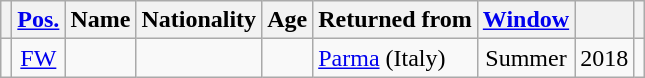<table class="wikitable sortable" style="text-align:center;">
<tr>
<th scope=col></th>
<th scope=col><a href='#'>Pos.</a></th>
<th scope=col>Name</th>
<th scope=col>Nationality</th>
<th scope=col>Age</th>
<th scope=col>Returned from</th>
<th scope=col><a href='#'>Window</a></th>
<th scope=col></th>
<th scope=col class=unsortable></th>
</tr>
<tr>
<td></td>
<td><a href='#'>FW</a></td>
<td align=left></td>
<td align=left></td>
<td></td>
<td align=left><a href='#'>Parma</a> (Italy)</td>
<td>Summer</td>
<td>2018</td>
<td></td>
</tr>
</table>
